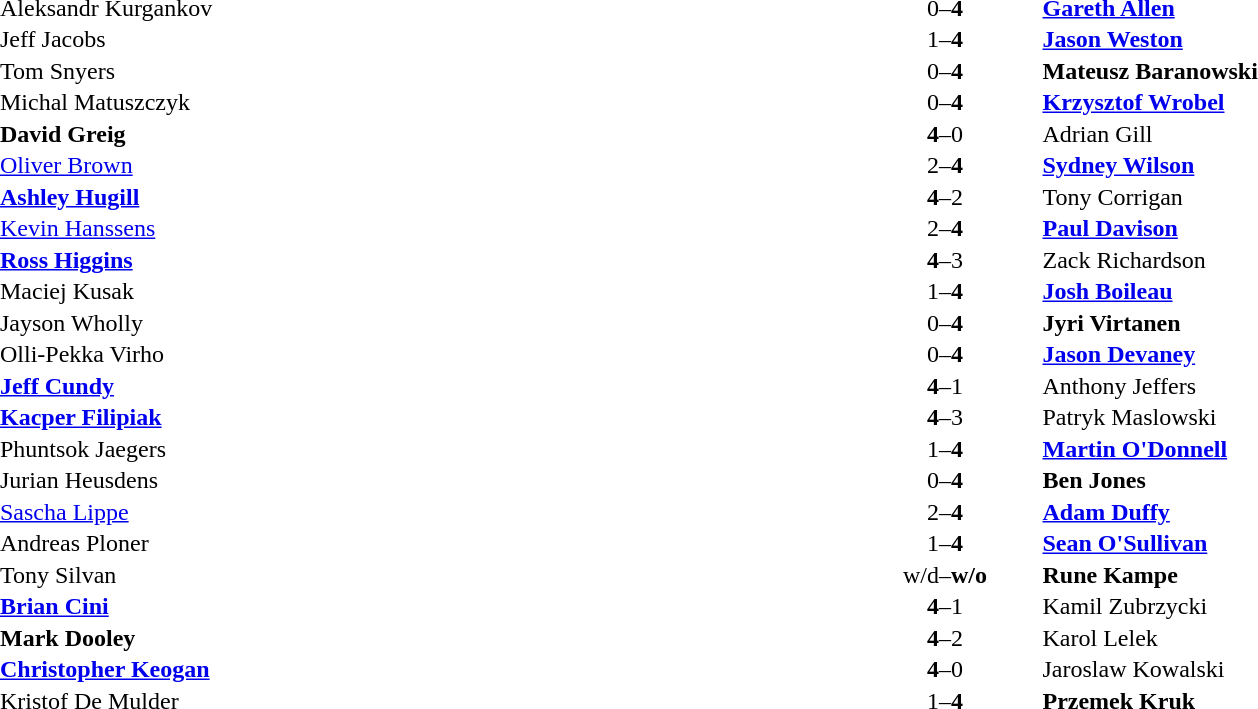<table width="100%" cellspacing="1">
<tr>
<th width=45%></th>
<th width=10%></th>
<th width=45%></th>
</tr>
<tr>
<td> Aleksandr Kurgankov</td>
<td align="center">0–<strong>4</strong></td>
<td> <strong><a href='#'>Gareth Allen</a></strong></td>
</tr>
<tr>
<td> Jeff Jacobs</td>
<td align="center">1–<strong>4</strong></td>
<td> <strong><a href='#'>Jason Weston</a></strong></td>
</tr>
<tr>
<td> Tom Snyers</td>
<td align="center">0–<strong>4</strong></td>
<td> <strong>Mateusz Baranowski</strong></td>
</tr>
<tr>
<td> Michal Matuszczyk</td>
<td align="center">0–<strong>4</strong></td>
<td> <strong><a href='#'>Krzysztof Wrobel</a></strong></td>
</tr>
<tr>
<td> <strong>David Greig</strong></td>
<td align="center"><strong>4</strong>–0</td>
<td> Adrian Gill</td>
</tr>
<tr>
<td> <a href='#'>Oliver Brown</a></td>
<td align="center">2–<strong>4</strong></td>
<td> <strong><a href='#'>Sydney Wilson</a></strong></td>
</tr>
<tr>
<td> <strong><a href='#'>Ashley Hugill</a></strong></td>
<td align="center"><strong>4</strong>–2</td>
<td> Tony Corrigan</td>
</tr>
<tr>
<td> <a href='#'>Kevin Hanssens</a></td>
<td align="center">2–<strong>4</strong></td>
<td> <strong><a href='#'>Paul Davison</a></strong></td>
</tr>
<tr>
<td> <strong><a href='#'>Ross Higgins</a></strong></td>
<td align="center"><strong>4</strong>–3</td>
<td> Zack Richardson</td>
</tr>
<tr>
<td> Maciej Kusak</td>
<td align="center">1–<strong>4</strong></td>
<td> <strong><a href='#'>Josh Boileau</a></strong></td>
</tr>
<tr>
<td> Jayson Wholly</td>
<td align="center">0–<strong>4</strong></td>
<td> <strong>Jyri Virtanen</strong></td>
</tr>
<tr>
<td> Olli-Pekka Virho</td>
<td align="center">0–<strong>4</strong></td>
<td> <strong><a href='#'>Jason Devaney</a></strong></td>
</tr>
<tr>
<td> <strong><a href='#'>Jeff Cundy</a></strong></td>
<td align="center"><strong>4</strong>–1</td>
<td> Anthony Jeffers</td>
</tr>
<tr>
<td> <strong><a href='#'>Kacper Filipiak</a></strong></td>
<td align="center"><strong>4</strong>–3</td>
<td> Patryk Maslowski</td>
</tr>
<tr>
<td> Phuntsok Jaegers</td>
<td align="center">1–<strong>4</strong></td>
<td> <strong><a href='#'>Martin O'Donnell</a></strong></td>
</tr>
<tr>
<td> Jurian Heusdens</td>
<td align="center">0–<strong>4</strong></td>
<td> <strong>Ben Jones</strong></td>
</tr>
<tr>
<td> <a href='#'>Sascha Lippe</a></td>
<td align="center">2–<strong>4</strong></td>
<td> <strong><a href='#'>Adam Duffy</a></strong></td>
</tr>
<tr>
<td> Andreas Ploner</td>
<td align="center">1–<strong>4</strong></td>
<td> <strong><a href='#'>Sean O'Sullivan</a></strong></td>
</tr>
<tr>
<td> Tony Silvan</td>
<td align="center">w/d–<strong>w/o</strong></td>
<td> <strong>Rune Kampe</strong></td>
</tr>
<tr>
<td> <strong><a href='#'>Brian Cini</a></strong></td>
<td align="center"><strong>4</strong>–1</td>
<td> Kamil Zubrzycki</td>
</tr>
<tr>
<td> <strong>Mark Dooley</strong></td>
<td align="center"><strong>4</strong>–2</td>
<td> Karol Lelek</td>
</tr>
<tr>
<td> <strong><a href='#'>Christopher Keogan</a></strong></td>
<td align="center"><strong>4</strong>–0</td>
<td> Jaroslaw Kowalski</td>
</tr>
<tr>
<td> Kristof De Mulder</td>
<td align="center">1–<strong>4</strong></td>
<td> <strong>Przemek Kruk</strong></td>
</tr>
</table>
